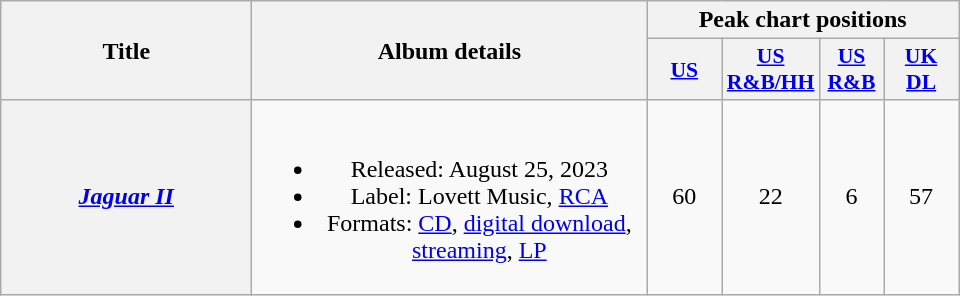<table class="wikitable plainrowheaders" style="text-align:center;">
<tr>
<th scope="col" rowspan="2" style="width:10em;">Title</th>
<th scope="col" rowspan="2" style="width:16em;">Album details</th>
<th scope="col" colspan="4">Peak chart positions</th>
</tr>
<tr>
<th scope="col" style="width:3em;font-size:90%;"><a href='#'>US</a><br></th>
<th scope="col" style="width:2.5em;font-size:90%;"><a href='#'>US<br>R&B/HH</a><br></th>
<th scope="col" style="width:2.5em;font-size:90%;"><a href='#'>US<br>R&B</a><br></th>
<th scope="col" style="width:3em;font-size:90%;"><a href='#'>UK<br>DL</a><br></th>
</tr>
<tr>
<th scope="row"><em><a href='#'>Jaguar II</a></em></th>
<td><br><ul><li>Released: August 25, 2023</li><li>Label: Lovett Music, <a href='#'>RCA</a></li><li>Formats: <a href='#'>CD</a>, <a href='#'>digital download</a>, <a href='#'>streaming</a>, <a href='#'>LP</a></li></ul></td>
<td>60</td>
<td>22</td>
<td>6</td>
<td>57</td>
</tr>
</table>
